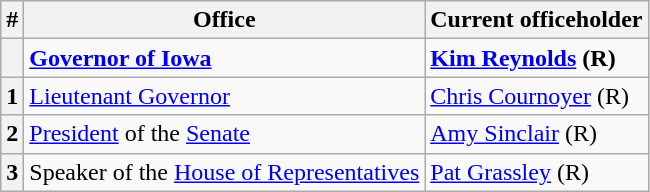<table class=wikitable>
<tr>
<th>#</th>
<th>Office</th>
<th>Current officeholder</th>
</tr>
<tr>
<th></th>
<td><strong><a href='#'>Governor of Iowa</a></strong></td>
<td><strong><a href='#'>Kim Reynolds</a> (R)</strong></td>
</tr>
<tr>
<th>1</th>
<td><a href='#'>Lieutenant Governor</a></td>
<td><a href='#'>Chris Cournoyer</a> (R)</td>
</tr>
<tr>
<th>2</th>
<td><a href='#'>President</a> of the <a href='#'>Senate</a></td>
<td><a href='#'>Amy Sinclair</a> (R)</td>
</tr>
<tr>
<th>3</th>
<td>Speaker of the <a href='#'>House of Representatives</a></td>
<td><a href='#'>Pat Grassley</a> (R)</td>
</tr>
</table>
